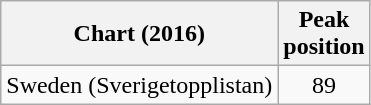<table class="wikitable sortable plainrowheaders" style="text-align:center">
<tr>
<th scope="col">Chart (2016)</th>
<th scope="col">Peak<br>position</th>
</tr>
<tr>
<td>Sweden (Sverigetopplistan)</td>
<td>89</td>
</tr>
</table>
